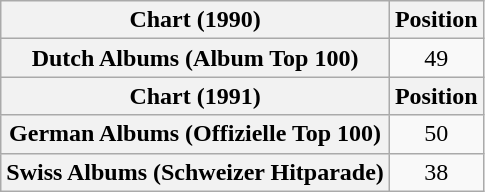<table class="wikitable plainrowheaders" style="text-align:center">
<tr>
<th scope="col">Chart (1990)</th>
<th scope="col">Position</th>
</tr>
<tr>
<th scope="row">Dutch Albums (Album Top 100)</th>
<td>49</td>
</tr>
<tr>
<th scope="col">Chart (1991)</th>
<th scope="col">Position</th>
</tr>
<tr>
<th scope="row">German Albums (Offizielle Top 100)</th>
<td>50</td>
</tr>
<tr>
<th scope="row">Swiss Albums (Schweizer Hitparade)</th>
<td>38</td>
</tr>
</table>
